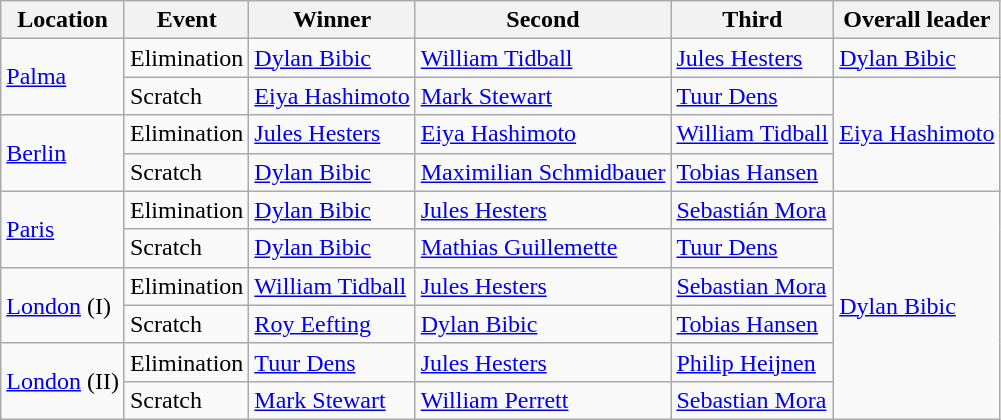<table class="wikitable">
<tr>
<th>Location</th>
<th>Event</th>
<th>Winner</th>
<th>Second</th>
<th>Third</th>
<th>Overall leader</th>
</tr>
<tr>
<td rowspan=2><a href='#'>Palma</a></td>
<td>Elimination</td>
<td> <a href='#'>Dylan Bibic</a></td>
<td> <a href='#'>William Tidball</a></td>
<td> <a href='#'>Jules Hesters</a></td>
<td> <a href='#'>Dylan Bibic</a></td>
</tr>
<tr>
<td>Scratch</td>
<td> <a href='#'>Eiya Hashimoto</a></td>
<td> <a href='#'>Mark Stewart</a></td>
<td> <a href='#'>Tuur Dens</a></td>
<td rowspan=3> <a href='#'>Eiya Hashimoto</a></td>
</tr>
<tr>
<td rowspan=2><a href='#'>Berlin</a></td>
<td>Elimination</td>
<td> <a href='#'>Jules Hesters</a></td>
<td> <a href='#'>Eiya Hashimoto</a></td>
<td> <a href='#'>William Tidball</a></td>
</tr>
<tr>
<td>Scratch</td>
<td> <a href='#'>Dylan Bibic</a></td>
<td> <a href='#'>Maximilian Schmidbauer</a></td>
<td> <a href='#'>Tobias Hansen</a></td>
</tr>
<tr>
<td rowspan=2><a href='#'>Paris</a></td>
<td>Elimination</td>
<td> <a href='#'>Dylan Bibic</a></td>
<td> <a href='#'>Jules Hesters</a></td>
<td> <a href='#'>Sebastián Mora</a></td>
<td rowspan=6> <a href='#'>Dylan Bibic</a></td>
</tr>
<tr>
<td>Scratch</td>
<td> <a href='#'>Dylan Bibic</a></td>
<td> <a href='#'>Mathias Guillemette</a></td>
<td> <a href='#'>Tuur Dens</a></td>
</tr>
<tr>
<td rowspan=2><a href='#'>London</a> (I)</td>
<td>Elimination</td>
<td> <a href='#'>William Tidball</a></td>
<td> <a href='#'>Jules Hesters</a></td>
<td> <a href='#'>Sebastian Mora</a></td>
</tr>
<tr>
<td>Scratch</td>
<td> <a href='#'>Roy Eefting</a></td>
<td> <a href='#'>Dylan Bibic</a></td>
<td> <a href='#'>Tobias Hansen</a></td>
</tr>
<tr>
<td rowspan=2><a href='#'>London</a> (II)</td>
<td>Elimination</td>
<td> <a href='#'>Tuur Dens</a></td>
<td> <a href='#'>Jules Hesters</a></td>
<td> <a href='#'>Philip Heijnen</a></td>
</tr>
<tr>
<td>Scratch</td>
<td> <a href='#'>Mark Stewart</a></td>
<td> <a href='#'>William Perrett</a></td>
<td> <a href='#'>Sebastian Mora</a></td>
</tr>
</table>
